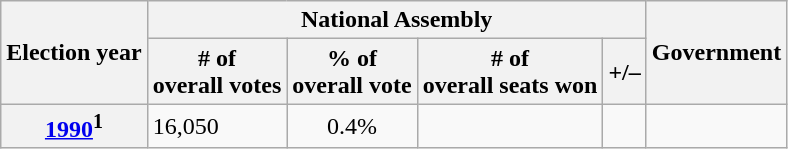<table class=wikitable>
<tr>
<th rowspan=2>Election year</th>
<th colspan=4>National Assembly</th>
<th rowspan=2>Government</th>
</tr>
<tr>
<th># of<br>overall votes</th>
<th>% of<br>overall vote</th>
<th># of<br>overall seats won</th>
<th>+/–</th>
</tr>
<tr>
<th><a href='#'>1990</a><sup>1</sup></th>
<td>16,050</td>
<td style="text-align:center;">0.4%</td>
<td></td>
<td></td>
<td></td>
</tr>
</table>
